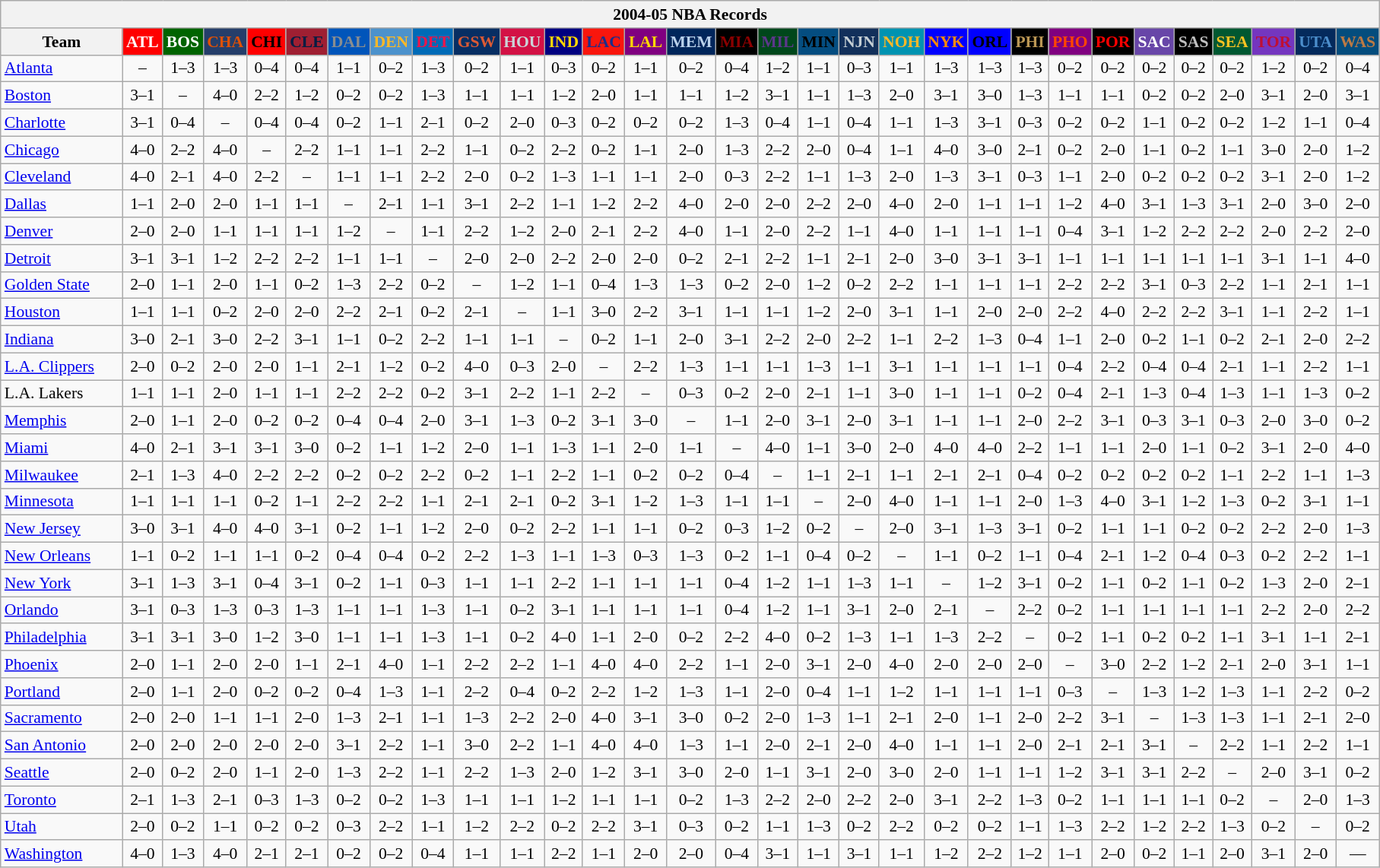<table class="wikitable" style="font-size:90%; text-align:center;">
<tr>
<th colspan=31>2004-05 NBA Records</th>
</tr>
<tr>
<th width=100>Team</th>
<th style="background:#FF0000;color:white;width=35">ATL</th>
<th style="background:#006400;color:white;width=35">BOS</th>
<th style="background:#253E6A;color:#DF5106;width=35">CHA</th>
<th style="background:#FF0000;color:black;width=35">CHI</th>
<th style="background:#9F1F32;color:#001D43;width=35">CLE</th>
<th style="background:#0055BA;color:#898D8F;width=35">DAL</th>
<th style="background:#4C92CC;color:#FDB827;width=35">DEN</th>
<th style="background:#006BB7;color:#ED164B;width=35">DET</th>
<th style="background:#072E63;color:#DC5A34;width=35">GSW</th>
<th style="background:#D31145;color:#CBD4D8;width=35">HOU</th>
<th style="background:#000080;color:#FFD700;width=35">IND</th>
<th style="background:#F9160D;color:#1A2E8B;width=35">LAC</th>
<th style="background:#800080;color:#FFD700;width=35">LAL</th>
<th style="background:#00265B;color:#BAD1EB;width=35">MEM</th>
<th style="background:#000000;color:#8B0000;width=35">MIA</th>
<th style="background:#00471B;color:#5C378A;width=35">MIL</th>
<th style="background:#044D80;color:black;width=35">MIN</th>
<th style="background:#12305B;color:#C4CED4;width=35">NJN</th>
<th style="background:#0093B1;color:#FDB827;width=35">NOH</th>
<th style="background:#0000FF;color:#FF8C00;width=35">NYK</th>
<th style="background:#0000FF;color:black;width=35">ORL</th>
<th style="background:#000000;color:#BB9754;width=35">PHI</th>
<th style="background:#800080;color:#FF4500;width=35">PHO</th>
<th style="background:#000000;color:red;width=35">POR</th>
<th style="background:#6846A8;color:white;width=35">SAC</th>
<th style="background:#000000;color:#C0C0C0;width=35">SAS</th>
<th style="background:#005831;color:#FFC322;width=35">SEA</th>
<th style="background:#7436BF;color:#BE0F34;width=35">TOR</th>
<th style="background:#042A5C;color:#4C8ECC;width=35">UTA</th>
<th style="background:#044D7D;color:#BC7A44;width=35">WAS</th>
</tr>
<tr>
<td style="text-align:left;"><a href='#'>Atlanta</a></td>
<td>–</td>
<td>1–3</td>
<td>1–3</td>
<td>0–4</td>
<td>0–4</td>
<td>1–1</td>
<td>0–2</td>
<td>1–3</td>
<td>0–2</td>
<td>1–1</td>
<td>0–3</td>
<td>0–2</td>
<td>1–1</td>
<td>0–2</td>
<td>0–4</td>
<td>1–2</td>
<td>1–1</td>
<td>0–3</td>
<td>1–1</td>
<td>1–3</td>
<td>1–3</td>
<td>1–3</td>
<td>0–2</td>
<td>0–2</td>
<td>0–2</td>
<td>0–2</td>
<td>0–2</td>
<td>1–2</td>
<td>0–2</td>
<td>0–4</td>
</tr>
<tr>
<td style="text-align:left;"><a href='#'>Boston</a></td>
<td>3–1</td>
<td>–</td>
<td>4–0</td>
<td>2–2</td>
<td>1–2</td>
<td>0–2</td>
<td>0–2</td>
<td>1–3</td>
<td>1–1</td>
<td>1–1</td>
<td>1–2</td>
<td>2–0</td>
<td>1–1</td>
<td>1–1</td>
<td>1–2</td>
<td>3–1</td>
<td>1–1</td>
<td>1–3</td>
<td>2–0</td>
<td>3–1</td>
<td>3–0</td>
<td>1–3</td>
<td>1–1</td>
<td>1–1</td>
<td>0–2</td>
<td>0–2</td>
<td>2–0</td>
<td>3–1</td>
<td>2–0</td>
<td>3–1</td>
</tr>
<tr>
<td style="text-align:left;"><a href='#'>Charlotte</a></td>
<td>3–1</td>
<td>0–4</td>
<td>–</td>
<td>0–4</td>
<td>0–4</td>
<td>0–2</td>
<td>1–1</td>
<td>2–1</td>
<td>0–2</td>
<td>2–0</td>
<td>0–3</td>
<td>0–2</td>
<td>0–2</td>
<td>0–2</td>
<td>1–3</td>
<td>0–4</td>
<td>1–1</td>
<td>0–4</td>
<td>1–1</td>
<td>1–3</td>
<td>3–1</td>
<td>0–3</td>
<td>0–2</td>
<td>0–2</td>
<td>1–1</td>
<td>0–2</td>
<td>0–2</td>
<td>1–2</td>
<td>1–1</td>
<td>0–4</td>
</tr>
<tr>
<td style="text-align:left;"><a href='#'>Chicago</a></td>
<td>4–0</td>
<td>2–2</td>
<td>4–0</td>
<td>–</td>
<td>2–2</td>
<td>1–1</td>
<td>1–1</td>
<td>2–2</td>
<td>1–1</td>
<td>0–2</td>
<td>2–2</td>
<td>0–2</td>
<td>1–1</td>
<td>2–0</td>
<td>1–3</td>
<td>2–2</td>
<td>2–0</td>
<td>0–4</td>
<td>1–1</td>
<td>4–0</td>
<td>3–0</td>
<td>2–1</td>
<td>0–2</td>
<td>2–0</td>
<td>1–1</td>
<td>0–2</td>
<td>1–1</td>
<td>3–0</td>
<td>2–0</td>
<td>1–2</td>
</tr>
<tr>
<td style="text-align:left;"><a href='#'>Cleveland</a></td>
<td>4–0</td>
<td>2–1</td>
<td>4–0</td>
<td>2–2</td>
<td>–</td>
<td>1–1</td>
<td>1–1</td>
<td>2–2</td>
<td>2–0</td>
<td>0–2</td>
<td>1–3</td>
<td>1–1</td>
<td>1–1</td>
<td>2–0</td>
<td>0–3</td>
<td>2–2</td>
<td>1–1</td>
<td>1–3</td>
<td>2–0</td>
<td>1–3</td>
<td>3–1</td>
<td>0–3</td>
<td>1–1</td>
<td>2–0</td>
<td>0–2</td>
<td>0–2</td>
<td>0–2</td>
<td>3–1</td>
<td>2–0</td>
<td>1–2</td>
</tr>
<tr>
<td style="text-align:left;"><a href='#'>Dallas</a></td>
<td>1–1</td>
<td>2–0</td>
<td>2–0</td>
<td>1–1</td>
<td>1–1</td>
<td>–</td>
<td>2–1</td>
<td>1–1</td>
<td>3–1</td>
<td>2–2</td>
<td>1–1</td>
<td>1–2</td>
<td>2–2</td>
<td>4–0</td>
<td>2–0</td>
<td>2–0</td>
<td>2–2</td>
<td>2–0</td>
<td>4–0</td>
<td>2–0</td>
<td>1–1</td>
<td>1–1</td>
<td>1–2</td>
<td>4–0</td>
<td>3–1</td>
<td>1–3</td>
<td>3–1</td>
<td>2–0</td>
<td>3–0</td>
<td>2–0</td>
</tr>
<tr>
<td style="text-align:left;"><a href='#'>Denver</a></td>
<td>2–0</td>
<td>2–0</td>
<td>1–1</td>
<td>1–1</td>
<td>1–1</td>
<td>1–2</td>
<td>–</td>
<td>1–1</td>
<td>2–2</td>
<td>1–2</td>
<td>2–0</td>
<td>2–1</td>
<td>2–2</td>
<td>4–0</td>
<td>1–1</td>
<td>2–0</td>
<td>2–2</td>
<td>1–1</td>
<td>4–0</td>
<td>1–1</td>
<td>1–1</td>
<td>1–1</td>
<td>0–4</td>
<td>3–1</td>
<td>1–2</td>
<td>2–2</td>
<td>2–2</td>
<td>2–0</td>
<td>2–2</td>
<td>2–0</td>
</tr>
<tr>
<td style="text-align:left;"><a href='#'>Detroit</a></td>
<td>3–1</td>
<td>3–1</td>
<td>1–2</td>
<td>2–2</td>
<td>2–2</td>
<td>1–1</td>
<td>1–1</td>
<td>–</td>
<td>2–0</td>
<td>2–0</td>
<td>2–2</td>
<td>2–0</td>
<td>2–0</td>
<td>0–2</td>
<td>2–1</td>
<td>2–2</td>
<td>1–1</td>
<td>2–1</td>
<td>2–0</td>
<td>3–0</td>
<td>3–1</td>
<td>3–1</td>
<td>1–1</td>
<td>1–1</td>
<td>1–1</td>
<td>1–1</td>
<td>1–1</td>
<td>3–1</td>
<td>1–1</td>
<td>4–0</td>
</tr>
<tr>
<td style="text-align:left;"><a href='#'>Golden State</a></td>
<td>2–0</td>
<td>1–1</td>
<td>2–0</td>
<td>1–1</td>
<td>0–2</td>
<td>1–3</td>
<td>2–2</td>
<td>0–2</td>
<td>–</td>
<td>1–2</td>
<td>1–1</td>
<td>0–4</td>
<td>1–3</td>
<td>1–3</td>
<td>0–2</td>
<td>2–0</td>
<td>1–2</td>
<td>0–2</td>
<td>2–2</td>
<td>1–1</td>
<td>1–1</td>
<td>1–1</td>
<td>2–2</td>
<td>2–2</td>
<td>3–1</td>
<td>0–3</td>
<td>2–2</td>
<td>1–1</td>
<td>2–1</td>
<td>1–1</td>
</tr>
<tr>
<td style="text-align:left;"><a href='#'>Houston</a></td>
<td>1–1</td>
<td>1–1</td>
<td>0–2</td>
<td>2–0</td>
<td>2–0</td>
<td>2–2</td>
<td>2–1</td>
<td>0–2</td>
<td>2–1</td>
<td>–</td>
<td>1–1</td>
<td>3–0</td>
<td>2–2</td>
<td>3–1</td>
<td>1–1</td>
<td>1–1</td>
<td>1–2</td>
<td>2–0</td>
<td>3–1</td>
<td>1–1</td>
<td>2–0</td>
<td>2–0</td>
<td>2–2</td>
<td>4–0</td>
<td>2–2</td>
<td>2–2</td>
<td>3–1</td>
<td>1–1</td>
<td>2–2</td>
<td>1–1</td>
</tr>
<tr>
<td style="text-align:left;"><a href='#'>Indiana</a></td>
<td>3–0</td>
<td>2–1</td>
<td>3–0</td>
<td>2–2</td>
<td>3–1</td>
<td>1–1</td>
<td>0–2</td>
<td>2–2</td>
<td>1–1</td>
<td>1–1</td>
<td>–</td>
<td>0–2</td>
<td>1–1</td>
<td>2–0</td>
<td>3–1</td>
<td>2–2</td>
<td>2–0</td>
<td>2–2</td>
<td>1–1</td>
<td>2–2</td>
<td>1–3</td>
<td>0–4</td>
<td>1–1</td>
<td>2–0</td>
<td>0–2</td>
<td>1–1</td>
<td>0–2</td>
<td>2–1</td>
<td>2–0</td>
<td>2–2</td>
</tr>
<tr>
<td style="text-align:left;"><a href='#'>L.A. Clippers</a></td>
<td>2–0</td>
<td>0–2</td>
<td>2–0</td>
<td>2–0</td>
<td>1–1</td>
<td>2–1</td>
<td>1–2</td>
<td>0–2</td>
<td>4–0</td>
<td>0–3</td>
<td>2–0</td>
<td>–</td>
<td>2–2</td>
<td>1–3</td>
<td>1–1</td>
<td>1–1</td>
<td>1–3</td>
<td>1–1</td>
<td>3–1</td>
<td>1–1</td>
<td>1–1</td>
<td>1–1</td>
<td>0–4</td>
<td>2–2</td>
<td>0–4</td>
<td>0–4</td>
<td>2–1</td>
<td>1–1</td>
<td>2–2</td>
<td>1–1</td>
</tr>
<tr>
<td style="text-align:left;">L.A. Lakers</td>
<td>1–1</td>
<td>1–1</td>
<td>2–0</td>
<td>1–1</td>
<td>1–1</td>
<td>2–2</td>
<td>2–2</td>
<td>0–2</td>
<td>3–1</td>
<td>2–2</td>
<td>1–1</td>
<td>2–2</td>
<td>–</td>
<td>0–3</td>
<td>0–2</td>
<td>2–0</td>
<td>2–1</td>
<td>1–1</td>
<td>3–0</td>
<td>1–1</td>
<td>1–1</td>
<td>0–2</td>
<td>0–4</td>
<td>2–1</td>
<td>1–3</td>
<td>0–4</td>
<td>1–3</td>
<td>1–1</td>
<td>1–3</td>
<td>0–2</td>
</tr>
<tr>
<td style="text-align:left;"><a href='#'>Memphis</a></td>
<td>2–0</td>
<td>1–1</td>
<td>2–0</td>
<td>0–2</td>
<td>0–2</td>
<td>0–4</td>
<td>0–4</td>
<td>2–0</td>
<td>3–1</td>
<td>1–3</td>
<td>0–2</td>
<td>3–1</td>
<td>3–0</td>
<td>–</td>
<td>1–1</td>
<td>2–0</td>
<td>3–1</td>
<td>2–0</td>
<td>3–1</td>
<td>1–1</td>
<td>1–1</td>
<td>2–0</td>
<td>2–2</td>
<td>3–1</td>
<td>0–3</td>
<td>3–1</td>
<td>0–3</td>
<td>2–0</td>
<td>3–0</td>
<td>0–2</td>
</tr>
<tr>
<td style="text-align:left;"><a href='#'>Miami</a></td>
<td>4–0</td>
<td>2–1</td>
<td>3–1</td>
<td>3–1</td>
<td>3–0</td>
<td>0–2</td>
<td>1–1</td>
<td>1–2</td>
<td>2–0</td>
<td>1–1</td>
<td>1–3</td>
<td>1–1</td>
<td>2–0</td>
<td>1–1</td>
<td>–</td>
<td>4–0</td>
<td>1–1</td>
<td>3–0</td>
<td>2–0</td>
<td>4–0</td>
<td>4–0</td>
<td>2–2</td>
<td>1–1</td>
<td>1–1</td>
<td>2–0</td>
<td>1–1</td>
<td>0–2</td>
<td>3–1</td>
<td>2–0</td>
<td>4–0</td>
</tr>
<tr>
<td style="text-align:left;"><a href='#'>Milwaukee</a></td>
<td>2–1</td>
<td>1–3</td>
<td>4–0</td>
<td>2–2</td>
<td>2–2</td>
<td>0–2</td>
<td>0–2</td>
<td>2–2</td>
<td>0–2</td>
<td>1–1</td>
<td>2–2</td>
<td>1–1</td>
<td>0–2</td>
<td>0–2</td>
<td>0–4</td>
<td>–</td>
<td>1–1</td>
<td>2–1</td>
<td>1–1</td>
<td>2–1</td>
<td>2–1</td>
<td>0–4</td>
<td>0–2</td>
<td>0–2</td>
<td>0–2</td>
<td>0–2</td>
<td>1–1</td>
<td>2–2</td>
<td>1–1</td>
<td>1–3</td>
</tr>
<tr>
<td style="text-align:left;"><a href='#'>Minnesota</a></td>
<td>1–1</td>
<td>1–1</td>
<td>1–1</td>
<td>0–2</td>
<td>1–1</td>
<td>2–2</td>
<td>2–2</td>
<td>1–1</td>
<td>2–1</td>
<td>2–1</td>
<td>0–2</td>
<td>3–1</td>
<td>1–2</td>
<td>1–3</td>
<td>1–1</td>
<td>1–1</td>
<td>–</td>
<td>2–0</td>
<td>4–0</td>
<td>1–1</td>
<td>1–1</td>
<td>2–0</td>
<td>1–3</td>
<td>4–0</td>
<td>3–1</td>
<td>1–2</td>
<td>1–3</td>
<td>0–2</td>
<td>3–1</td>
<td>1–1</td>
</tr>
<tr>
<td style="text-align:left;"><a href='#'>New Jersey</a></td>
<td>3–0</td>
<td>3–1</td>
<td>4–0</td>
<td>4–0</td>
<td>3–1</td>
<td>0–2</td>
<td>1–1</td>
<td>1–2</td>
<td>2–0</td>
<td>0–2</td>
<td>2–2</td>
<td>1–1</td>
<td>1–1</td>
<td>0–2</td>
<td>0–3</td>
<td>1–2</td>
<td>0–2</td>
<td>–</td>
<td>2–0</td>
<td>3–1</td>
<td>1–3</td>
<td>3–1</td>
<td>0–2</td>
<td>1–1</td>
<td>1–1</td>
<td>0–2</td>
<td>0–2</td>
<td>2–2</td>
<td>2–0</td>
<td>1–3</td>
</tr>
<tr>
<td style="text-align:left;"><a href='#'>New Orleans</a></td>
<td>1–1</td>
<td>0–2</td>
<td>1–1</td>
<td>1–1</td>
<td>0–2</td>
<td>0–4</td>
<td>0–4</td>
<td>0–2</td>
<td>2–2</td>
<td>1–3</td>
<td>1–1</td>
<td>1–3</td>
<td>0–3</td>
<td>1–3</td>
<td>0–2</td>
<td>1–1</td>
<td>0–4</td>
<td>0–2</td>
<td>–</td>
<td>1–1</td>
<td>0–2</td>
<td>1–1</td>
<td>0–4</td>
<td>2–1</td>
<td>1–2</td>
<td>0–4</td>
<td>0–3</td>
<td>0–2</td>
<td>2–2</td>
<td>1–1</td>
</tr>
<tr>
<td style="text-align:left;"><a href='#'>New York</a></td>
<td>3–1</td>
<td>1–3</td>
<td>3–1</td>
<td>0–4</td>
<td>3–1</td>
<td>0–2</td>
<td>1–1</td>
<td>0–3</td>
<td>1–1</td>
<td>1–1</td>
<td>2–2</td>
<td>1–1</td>
<td>1–1</td>
<td>1–1</td>
<td>0–4</td>
<td>1–2</td>
<td>1–1</td>
<td>1–3</td>
<td>1–1</td>
<td>–</td>
<td>1–2</td>
<td>3–1</td>
<td>0–2</td>
<td>1–1</td>
<td>0–2</td>
<td>1–1</td>
<td>0–2</td>
<td>1–3</td>
<td>2–0</td>
<td>2–1</td>
</tr>
<tr>
<td style="text-align:left;"><a href='#'>Orlando</a></td>
<td>3–1</td>
<td>0–3</td>
<td>1–3</td>
<td>0–3</td>
<td>1–3</td>
<td>1–1</td>
<td>1–1</td>
<td>1–3</td>
<td>1–1</td>
<td>0–2</td>
<td>3–1</td>
<td>1–1</td>
<td>1–1</td>
<td>1–1</td>
<td>0–4</td>
<td>1–2</td>
<td>1–1</td>
<td>3–1</td>
<td>2–0</td>
<td>2–1</td>
<td>–</td>
<td>2–2</td>
<td>0–2</td>
<td>1–1</td>
<td>1–1</td>
<td>1–1</td>
<td>1–1</td>
<td>2–2</td>
<td>2–0</td>
<td>2–2</td>
</tr>
<tr>
<td style="text-align:left;"><a href='#'>Philadelphia</a></td>
<td>3–1</td>
<td>3–1</td>
<td>3–0</td>
<td>1–2</td>
<td>3–0</td>
<td>1–1</td>
<td>1–1</td>
<td>1–3</td>
<td>1–1</td>
<td>0–2</td>
<td>4–0</td>
<td>1–1</td>
<td>2–0</td>
<td>0–2</td>
<td>2–2</td>
<td>4–0</td>
<td>0–2</td>
<td>1–3</td>
<td>1–1</td>
<td>1–3</td>
<td>2–2</td>
<td>–</td>
<td>0–2</td>
<td>1–1</td>
<td>0–2</td>
<td>0–2</td>
<td>1–1</td>
<td>3–1</td>
<td>1–1</td>
<td>2–1</td>
</tr>
<tr>
<td style="text-align:left;"><a href='#'>Phoenix</a></td>
<td>2–0</td>
<td>1–1</td>
<td>2–0</td>
<td>2–0</td>
<td>1–1</td>
<td>2–1</td>
<td>4–0</td>
<td>1–1</td>
<td>2–2</td>
<td>2–2</td>
<td>1–1</td>
<td>4–0</td>
<td>4–0</td>
<td>2–2</td>
<td>1–1</td>
<td>2–0</td>
<td>3–1</td>
<td>2–0</td>
<td>4–0</td>
<td>2–0</td>
<td>2–0</td>
<td>2–0</td>
<td>–</td>
<td>3–0</td>
<td>2–2</td>
<td>1–2</td>
<td>2–1</td>
<td>2–0</td>
<td>3–1</td>
<td>1–1</td>
</tr>
<tr>
<td style="text-align:left;"><a href='#'>Portland</a></td>
<td>2–0</td>
<td>1–1</td>
<td>2–0</td>
<td>0–2</td>
<td>0–2</td>
<td>0–4</td>
<td>1–3</td>
<td>1–1</td>
<td>2–2</td>
<td>0–4</td>
<td>0–2</td>
<td>2–2</td>
<td>1–2</td>
<td>1–3</td>
<td>1–1</td>
<td>2–0</td>
<td>0–4</td>
<td>1–1</td>
<td>1–2</td>
<td>1–1</td>
<td>1–1</td>
<td>1–1</td>
<td>0–3</td>
<td>–</td>
<td>1–3</td>
<td>1–2</td>
<td>1–3</td>
<td>1–1</td>
<td>2–2</td>
<td>0–2</td>
</tr>
<tr>
<td style="text-align:left;"><a href='#'>Sacramento</a></td>
<td>2–0</td>
<td>2–0</td>
<td>1–1</td>
<td>1–1</td>
<td>2–0</td>
<td>1–3</td>
<td>2–1</td>
<td>1–1</td>
<td>1–3</td>
<td>2–2</td>
<td>2–0</td>
<td>4–0</td>
<td>3–1</td>
<td>3–0</td>
<td>0–2</td>
<td>2–0</td>
<td>1–3</td>
<td>1–1</td>
<td>2–1</td>
<td>2–0</td>
<td>1–1</td>
<td>2–0</td>
<td>2–2</td>
<td>3–1</td>
<td>–</td>
<td>1–3</td>
<td>1–3</td>
<td>1–1</td>
<td>2–1</td>
<td>2–0</td>
</tr>
<tr>
<td style="text-align:left;"><a href='#'>San Antonio</a></td>
<td>2–0</td>
<td>2–0</td>
<td>2–0</td>
<td>2–0</td>
<td>2–0</td>
<td>3–1</td>
<td>2–2</td>
<td>1–1</td>
<td>3–0</td>
<td>2–2</td>
<td>1–1</td>
<td>4–0</td>
<td>4–0</td>
<td>1–3</td>
<td>1–1</td>
<td>2–0</td>
<td>2–1</td>
<td>2–0</td>
<td>4–0</td>
<td>1–1</td>
<td>1–1</td>
<td>2–0</td>
<td>2–1</td>
<td>2–1</td>
<td>3–1</td>
<td>–</td>
<td>2–2</td>
<td>1–1</td>
<td>2–2</td>
<td>1–1</td>
</tr>
<tr>
<td style="text-align:left;"><a href='#'>Seattle</a></td>
<td>2–0</td>
<td>0–2</td>
<td>2–0</td>
<td>1–1</td>
<td>2–0</td>
<td>1–3</td>
<td>2–2</td>
<td>1–1</td>
<td>2–2</td>
<td>1–3</td>
<td>2–0</td>
<td>1–2</td>
<td>3–1</td>
<td>3–0</td>
<td>2–0</td>
<td>1–1</td>
<td>3–1</td>
<td>2–0</td>
<td>3–0</td>
<td>2–0</td>
<td>1–1</td>
<td>1–1</td>
<td>1–2</td>
<td>3–1</td>
<td>3–1</td>
<td>2–2</td>
<td>–</td>
<td>2–0</td>
<td>3–1</td>
<td>0–2</td>
</tr>
<tr>
<td style="text-align:left;"><a href='#'>Toronto</a></td>
<td>2–1</td>
<td>1–3</td>
<td>2–1</td>
<td>0–3</td>
<td>1–3</td>
<td>0–2</td>
<td>0–2</td>
<td>1–3</td>
<td>1–1</td>
<td>1–1</td>
<td>1–2</td>
<td>1–1</td>
<td>1–1</td>
<td>0–2</td>
<td>1–3</td>
<td>2–2</td>
<td>2–0</td>
<td>2–2</td>
<td>2–0</td>
<td>3–1</td>
<td>2–2</td>
<td>1–3</td>
<td>0–2</td>
<td>1–1</td>
<td>1–1</td>
<td>1–1</td>
<td>0–2</td>
<td>–</td>
<td>2–0</td>
<td>1–3</td>
</tr>
<tr>
<td style="text-align:left;"><a href='#'>Utah</a></td>
<td>2–0</td>
<td>0–2</td>
<td>1–1</td>
<td>0–2</td>
<td>0–2</td>
<td>0–3</td>
<td>2–2</td>
<td>1–1</td>
<td>1–2</td>
<td>2–2</td>
<td>0–2</td>
<td>2–2</td>
<td>3–1</td>
<td>0–3</td>
<td>0–2</td>
<td>1–1</td>
<td>1–3</td>
<td>0–2</td>
<td>2–2</td>
<td>0–2</td>
<td>0–2</td>
<td>1–1</td>
<td>1–3</td>
<td>2–2</td>
<td>1–2</td>
<td>2–2</td>
<td>1–3</td>
<td>0–2</td>
<td>–</td>
<td>0–2</td>
</tr>
<tr>
<td style="text-align:left;"><a href='#'>Washington</a></td>
<td>4–0</td>
<td>1–3</td>
<td>4–0</td>
<td>2–1</td>
<td>2–1</td>
<td>0–2</td>
<td>0–2</td>
<td>0–4</td>
<td>1–1</td>
<td>1–1</td>
<td>2–2</td>
<td>1–1</td>
<td>2–0</td>
<td>2–0</td>
<td>0–4</td>
<td>3–1</td>
<td>1–1</td>
<td>3–1</td>
<td>1–1</td>
<td>1–2</td>
<td>2–2</td>
<td>1–2</td>
<td>1–1</td>
<td>2–0</td>
<td>0–2</td>
<td>1–1</td>
<td>2–0</td>
<td>3–1</td>
<td>2–0</td>
<td>—</td>
</tr>
</table>
